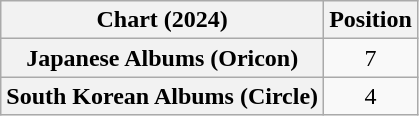<table class="wikitable sortable plainrowheaders" style="text-align:center">
<tr>
<th scope="col">Chart (2024)</th>
<th scope="col">Position</th>
</tr>
<tr>
<th scope="row">Japanese Albums (Oricon)</th>
<td>7</td>
</tr>
<tr>
<th scope="row">South Korean Albums (Circle)</th>
<td>4</td>
</tr>
</table>
